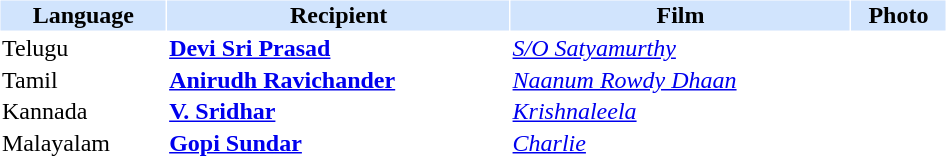<table cellspacing="1" cellpadding="1" border="0" style="width:50%;">
<tr style="background:#d1e4fd;">
<th>Language</th>
<th>Recipient</th>
<th>Film</th>
<th>Photo</th>
</tr>
<tr style="background:#edf3fe;">
</tr>
<tr>
<td>Telugu</td>
<td><strong><a href='#'>Devi Sri Prasad</a></strong></td>
<td><em><a href='#'>S/O Satyamurthy</a></em></td>
<td></td>
</tr>
<tr>
<td>Tamil</td>
<td><strong><a href='#'>Anirudh Ravichander</a></strong></td>
<td><em><a href='#'>Naanum Rowdy Dhaan</a></em></td>
<td></td>
</tr>
<tr>
<td>Kannada</td>
<td><strong><a href='#'>V. Sridhar</a></strong></td>
<td><a href='#'><em>Krishnaleela</em></a></td>
<td></td>
</tr>
<tr>
<td>Malayalam</td>
<td><strong><a href='#'>Gopi Sundar</a></strong></td>
<td><a href='#'><em>Charlie</em></a></td>
<td></td>
</tr>
</table>
